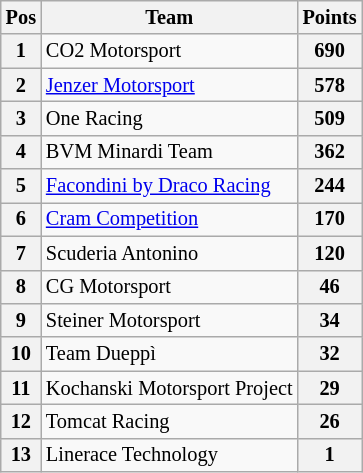<table class="wikitable" style="font-size:85%">
<tr>
<th>Pos</th>
<th>Team</th>
<th>Points</th>
</tr>
<tr>
<th>1</th>
<td> CO2 Motorsport</td>
<th>690</th>
</tr>
<tr>
<th>2</th>
<td> <a href='#'>Jenzer Motorsport</a></td>
<th>578</th>
</tr>
<tr>
<th>3</th>
<td> One Racing</td>
<th>509</th>
</tr>
<tr>
<th>4</th>
<td> BVM Minardi Team</td>
<th>362</th>
</tr>
<tr>
<th>5</th>
<td> <a href='#'>Facondini by Draco Racing</a></td>
<th>244</th>
</tr>
<tr>
<th>6</th>
<td> <a href='#'>Cram Competition</a></td>
<th>170</th>
</tr>
<tr>
<th>7</th>
<td> Scuderia Antonino</td>
<th>120</th>
</tr>
<tr>
<th>8</th>
<td> CG Motorsport</td>
<th>46</th>
</tr>
<tr>
<th>9</th>
<td> Steiner Motorsport</td>
<th>34</th>
</tr>
<tr>
<th>10</th>
<td> Team Dueppì</td>
<th>32</th>
</tr>
<tr>
<th>11</th>
<td> Kochanski Motorsport Project</td>
<th>29</th>
</tr>
<tr>
<th>12</th>
<td> Tomcat Racing</td>
<th>26</th>
</tr>
<tr>
<th>13</th>
<td> Linerace Technology</td>
<th>1</th>
</tr>
</table>
